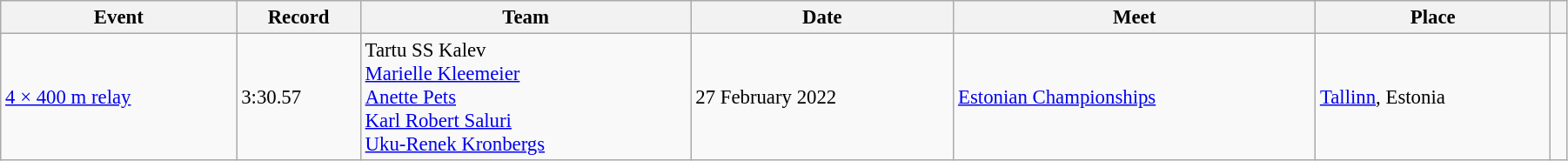<table class="wikitable" style="font-size:95%; width: 95%;">
<tr>
<th>Event</th>
<th>Record</th>
<th>Team</th>
<th>Date</th>
<th>Meet</th>
<th>Place</th>
<th></th>
</tr>
<tr>
<td><a href='#'>4 × 400 m relay</a></td>
<td>3:30.57</td>
<td>Tartu SS Kalev<br><a href='#'>Marielle Kleemeier</a><br><a href='#'>Anette Pets</a><br><a href='#'>Karl Robert Saluri</a><br><a href='#'>Uku-Renek Kronbergs</a></td>
<td>27 February 2022</td>
<td><a href='#'>Estonian Championships</a></td>
<td><a href='#'>Tallinn</a>, Estonia</td>
<td></td>
</tr>
</table>
